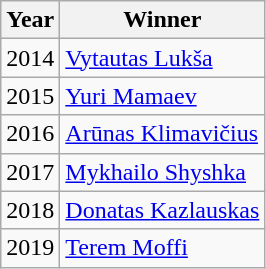<table class="wikitable">
<tr>
<th>Year</th>
<th>Winner</th>
</tr>
<tr>
<td>2014</td>
<td> <a href='#'>Vytautas Lukša</a></td>
</tr>
<tr>
<td>2015</td>
<td> <a href='#'>Yuri Mamaev</a></td>
</tr>
<tr>
<td>2016</td>
<td> <a href='#'>Arūnas Klimavičius</a></td>
</tr>
<tr>
<td>2017</td>
<td> <a href='#'>Mykhailo Shyshka</a></td>
</tr>
<tr>
<td>2018</td>
<td> <a href='#'>Donatas Kazlauskas</a></td>
</tr>
<tr>
<td>2019</td>
<td> <a href='#'>Terem Moffi</a></td>
</tr>
</table>
